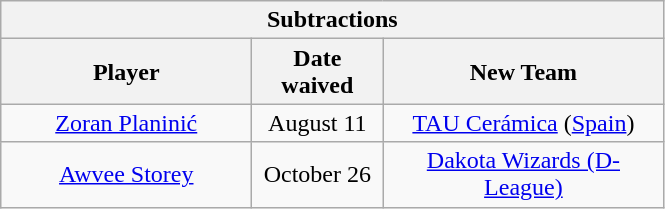<table class="wikitable" style="text-align:center">
<tr>
<th colspan=3>Subtractions</th>
</tr>
<tr>
<th style="width:160px">Player</th>
<th style="width:80px">Date waived</th>
<th style="width:180px">New Team</th>
</tr>
<tr>
<td><a href='#'>Zoran Planinić</a></td>
<td>August 11</td>
<td><a href='#'>TAU Cerámica</a> (<a href='#'>Spain</a>)</td>
</tr>
<tr>
<td><a href='#'>Awvee Storey</a></td>
<td>October 26</td>
<td><a href='#'>Dakota Wizards (D-League)</a></td>
</tr>
</table>
